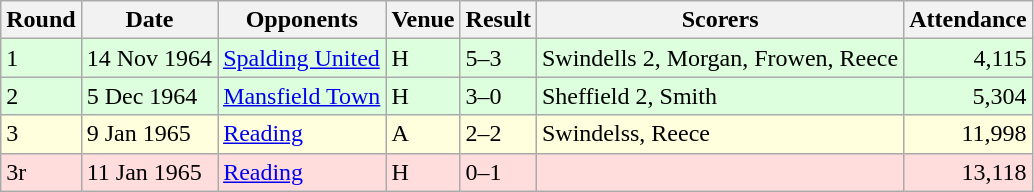<table class="wikitable">
<tr>
<th>Round</th>
<th>Date</th>
<th>Opponents</th>
<th>Venue</th>
<th>Result</th>
<th>Scorers</th>
<th>Attendance</th>
</tr>
<tr bgcolor="#ddffdd">
<td>1</td>
<td>14 Nov 1964</td>
<td><a href='#'>Spalding United</a></td>
<td>H</td>
<td>5–3</td>
<td>Swindells 2, Morgan, Frowen, Reece</td>
<td align="right">4,115</td>
</tr>
<tr bgcolor="#ddffdd">
<td>2</td>
<td>5 Dec 1964</td>
<td><a href='#'>Mansfield Town</a></td>
<td>H</td>
<td>3–0</td>
<td>Sheffield 2, Smith</td>
<td align="right">5,304</td>
</tr>
<tr bgcolor="#ffffdd">
<td>3</td>
<td>9 Jan 1965</td>
<td><a href='#'>Reading</a></td>
<td>A</td>
<td>2–2</td>
<td>Swindelss, Reece</td>
<td align="right">11,998</td>
</tr>
<tr bgcolor="#ffdddd">
<td>3r</td>
<td>11 Jan 1965</td>
<td><a href='#'>Reading</a></td>
<td>H</td>
<td>0–1</td>
<td></td>
<td align="right">13,118</td>
</tr>
</table>
